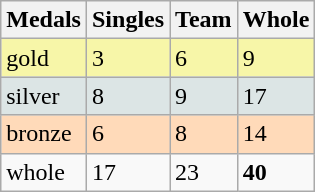<table class="wikitable">
<tr>
<th>Medals</th>
<th>Singles</th>
<th>Team</th>
<th>Whole</th>
</tr>
<tr bgcolor="#F7F6A8">
<td>gold</td>
<td>3</td>
<td>6</td>
<td>9</td>
</tr>
<tr bgcolor="#DCE5E5">
<td>silver</td>
<td>8</td>
<td>9</td>
<td>17</td>
</tr>
<tr bgcolor="#FFDAB9">
<td>bronze</td>
<td>6</td>
<td>8</td>
<td>14</td>
</tr>
<tr>
<td>whole</td>
<td>17</td>
<td>23</td>
<td><strong>40</strong></td>
</tr>
</table>
